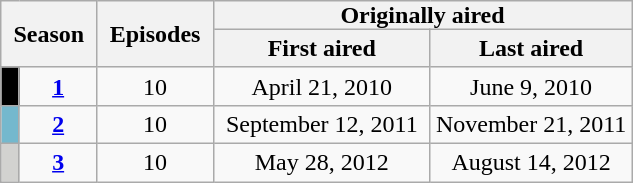<table class="wikitable" style="text-align:center">
<tr>
<th style="padding: 0px 8px" colspan="2" rowspan="2">Season</th>
<th style="padding: 0px 8px" rowspan="2">Episodes</th>
<th style="padding: 0px 8px" colspan="2">Originally aired</th>
</tr>
<tr>
<th>First aired</th>
<th>Last aired</th>
</tr>
<tr>
<td style="width: 5px" bgcolor="000000"></td>
<td><strong><a href='#'>1</a></strong></td>
<td>10</td>
<td style="padding: 0 8px;">April 21, 2010</td>
<td>June 9, 2010</td>
</tr>
<tr>
<td style="width: 5px" bgcolor="74B8CD"></td>
<td><strong><a href='#'>2</a></strong></td>
<td>10</td>
<td style="padding: 0 8px;">September 12, 2011</td>
<td>November 21, 2011</td>
</tr>
<tr>
<td style="width: 5px" bgcolor="D2D2D0"></td>
<td><strong><a href='#'>3</a></strong></td>
<td>10</td>
<td style="padding: 0 8px;">May 28, 2012</td>
<td>August 14, 2012</td>
</tr>
</table>
